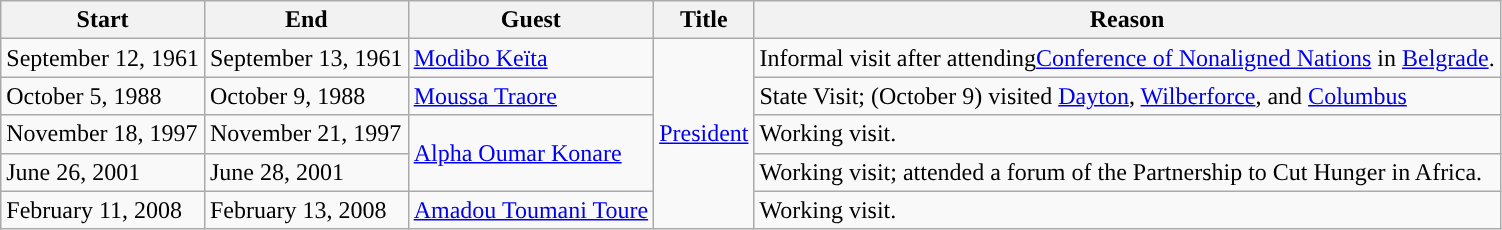<table class="wikitable sortable">
<tr>
<th>Start</th>
<th>End</th>
<th>Guest</th>
<th>Title</th>
<th>Reason</th>
</tr>
<tr>
<td>September 12, 1961</td>
<td>September 13, 1961</td>
<td><a href='#'>Modibo Keïta</a></td>
<td rowspan=5><a href='#'>President</a></td>
<td>Informal visit after attending<a href='#'>Conference of Nonaligned Nations</a> in <a href='#'>Belgrade</a>.</td>
</tr>
<tr>
<td>October 5, 1988</td>
<td>October 9, 1988</td>
<td><a href='#'>Moussa Traore</a></td>
<td>State Visit; (October 9) visited <a href='#'>Dayton</a>, <a href='#'>Wilberforce</a>, and <a href='#'>Columbus</a></td>
</tr>
<tr>
<td>November 18, 1997</td>
<td>November 21, 1997</td>
<td rowspan=2><a href='#'>Alpha Oumar Konare</a></td>
<td>Working visit.</td>
</tr>
<tr>
<td>June 26, 2001</td>
<td>June 28, 2001</td>
<td>Working visit; attended a forum of the Partnership to Cut Hunger in Africa.</td>
</tr>
<tr>
<td>February 11, 2008</td>
<td>February 13, 2008</td>
<td><a href='#'>Amadou Toumani Toure</a></td>
<td>Working visit.</td>
</tr>
</table>
